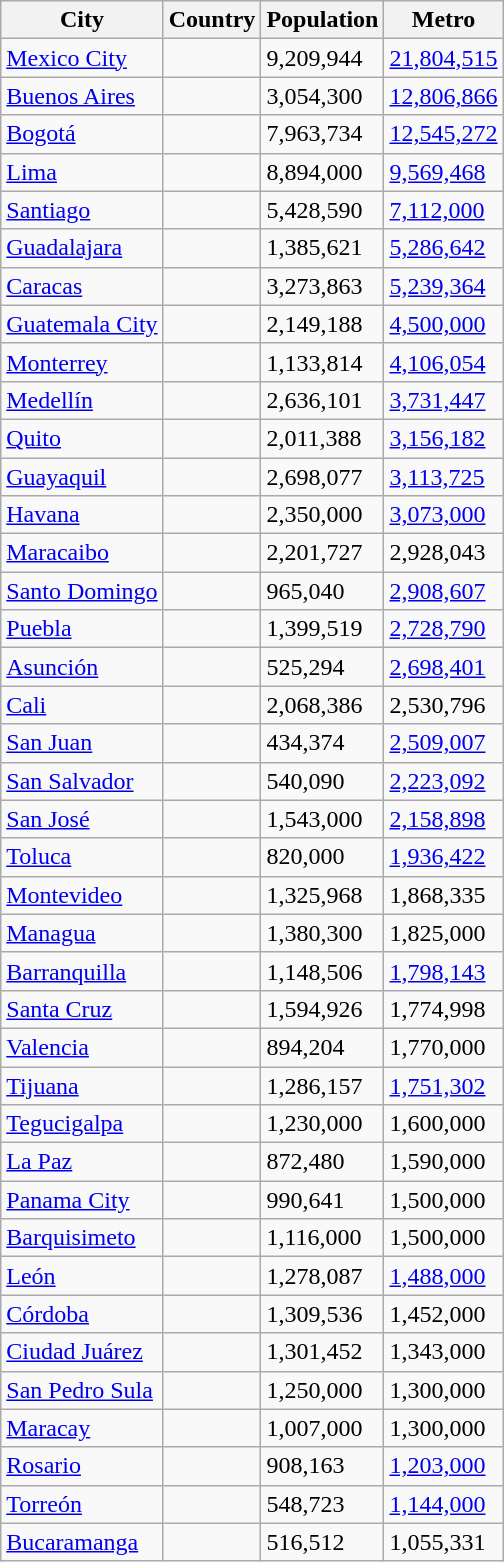<table class="wikitable sortable">
<tr align="left">
<th>City</th>
<th>Country</th>
<th>Population</th>
<th>Metro</th>
</tr>
<tr>
<td><a href='#'>Mexico City</a></td>
<td></td>
<td>9,209,944</td>
<td><a href='#'>21,804,515</a></td>
</tr>
<tr>
<td><a href='#'>Buenos Aires</a></td>
<td></td>
<td>3,054,300</td>
<td><a href='#'>12,806,866</a></td>
</tr>
<tr>
<td><a href='#'>Bogotá</a></td>
<td></td>
<td>7,963,734</td>
<td><a href='#'>12,545,272</a></td>
</tr>
<tr>
<td><a href='#'>Lima</a></td>
<td></td>
<td>8,894,000</td>
<td><a href='#'>9,569,468</a></td>
</tr>
<tr>
<td><a href='#'>Santiago</a></td>
<td></td>
<td>5,428,590</td>
<td><a href='#'>7,112,000</a></td>
</tr>
<tr>
<td><a href='#'>Guadalajara</a></td>
<td></td>
<td>1,385,621</td>
<td><a href='#'>5,286,642</a></td>
</tr>
<tr>
<td><a href='#'>Caracas</a></td>
<td></td>
<td>3,273,863</td>
<td><a href='#'>5,239,364</a></td>
</tr>
<tr>
<td><a href='#'>Guatemala City</a></td>
<td></td>
<td>2,149,188</td>
<td><a href='#'>4,500,000</a></td>
</tr>
<tr>
<td><a href='#'>Monterrey</a></td>
<td></td>
<td>1,133,814</td>
<td><a href='#'>4,106,054</a></td>
</tr>
<tr>
<td><a href='#'>Medellín</a></td>
<td></td>
<td>2,636,101</td>
<td><a href='#'>3,731,447</a></td>
</tr>
<tr>
<td><a href='#'>Quito</a></td>
<td></td>
<td>2,011,388</td>
<td><a href='#'>3,156,182</a></td>
</tr>
<tr>
<td><a href='#'>Guayaquil</a></td>
<td></td>
<td>2,698,077</td>
<td><a href='#'>3,113,725</a></td>
</tr>
<tr>
<td><a href='#'>Havana</a></td>
<td></td>
<td>2,350,000</td>
<td><a href='#'>3,073,000</a></td>
</tr>
<tr>
<td><a href='#'>Maracaibo</a></td>
<td></td>
<td>2,201,727</td>
<td>2,928,043</td>
</tr>
<tr>
<td><a href='#'>Santo Domingo</a></td>
<td></td>
<td>965,040</td>
<td><a href='#'>2,908,607</a></td>
</tr>
<tr>
<td><a href='#'>Puebla</a></td>
<td></td>
<td>1,399,519</td>
<td><a href='#'>2,728,790</a></td>
</tr>
<tr>
<td><a href='#'>Asunción</a></td>
<td></td>
<td>525,294</td>
<td><a href='#'>2,698,401</a></td>
</tr>
<tr>
<td><a href='#'>Cali</a></td>
<td></td>
<td>2,068,386</td>
<td>2,530,796</td>
</tr>
<tr>
<td><a href='#'>San Juan</a></td>
<td></td>
<td>434,374</td>
<td><a href='#'>2,509,007</a></td>
</tr>
<tr>
<td><a href='#'>San Salvador</a></td>
<td></td>
<td>540,090</td>
<td><a href='#'>2,223,092</a></td>
</tr>
<tr>
<td><a href='#'>San José</a></td>
<td></td>
<td>1,543,000</td>
<td><a href='#'>2,158,898</a></td>
</tr>
<tr>
<td><a href='#'>Toluca</a></td>
<td></td>
<td>820,000</td>
<td><a href='#'>1,936,422</a></td>
</tr>
<tr>
<td><a href='#'>Montevideo</a></td>
<td></td>
<td>1,325,968</td>
<td>1,868,335</td>
</tr>
<tr>
<td><a href='#'>Managua</a></td>
<td></td>
<td>1,380,300</td>
<td>1,825,000</td>
</tr>
<tr>
<td><a href='#'>Barranquilla</a></td>
<td></td>
<td>1,148,506</td>
<td><a href='#'>1,798,143</a></td>
</tr>
<tr>
<td><a href='#'>Santa Cruz</a></td>
<td></td>
<td>1,594,926</td>
<td>1,774,998</td>
</tr>
<tr>
<td><a href='#'>Valencia</a></td>
<td></td>
<td>894,204</td>
<td>1,770,000</td>
</tr>
<tr>
<td><a href='#'>Tijuana</a></td>
<td></td>
<td>1,286,157</td>
<td><a href='#'>1,751,302</a></td>
</tr>
<tr>
<td><a href='#'>Tegucigalpa</a></td>
<td></td>
<td>1,230,000</td>
<td>1,600,000</td>
</tr>
<tr>
<td><a href='#'>La Paz</a></td>
<td></td>
<td>872,480</td>
<td>1,590,000</td>
</tr>
<tr>
<td><a href='#'>Panama City</a></td>
<td></td>
<td>990,641</td>
<td>1,500,000</td>
</tr>
<tr>
<td><a href='#'>Barquisimeto</a></td>
<td></td>
<td>1,116,000</td>
<td>1,500,000</td>
</tr>
<tr>
<td><a href='#'>León</a></td>
<td></td>
<td>1,278,087</td>
<td><a href='#'>1,488,000</a></td>
</tr>
<tr>
<td><a href='#'>Córdoba</a></td>
<td></td>
<td>1,309,536</td>
<td>1,452,000</td>
</tr>
<tr>
<td><a href='#'>Ciudad Juárez</a></td>
<td></td>
<td>1,301,452</td>
<td>1,343,000</td>
</tr>
<tr>
<td><a href='#'>San Pedro Sula</a></td>
<td></td>
<td>1,250,000</td>
<td>1,300,000</td>
</tr>
<tr>
<td><a href='#'>Maracay</a></td>
<td></td>
<td>1,007,000</td>
<td>1,300,000</td>
</tr>
<tr>
<td><a href='#'>Rosario</a></td>
<td></td>
<td>908,163</td>
<td><a href='#'>1,203,000</a></td>
</tr>
<tr>
<td><a href='#'>Torreón</a></td>
<td></td>
<td>548,723</td>
<td><a href='#'>1,144,000</a></td>
</tr>
<tr>
<td><a href='#'>Bucaramanga</a></td>
<td></td>
<td>516,512</td>
<td>1,055,331</td>
</tr>
</table>
